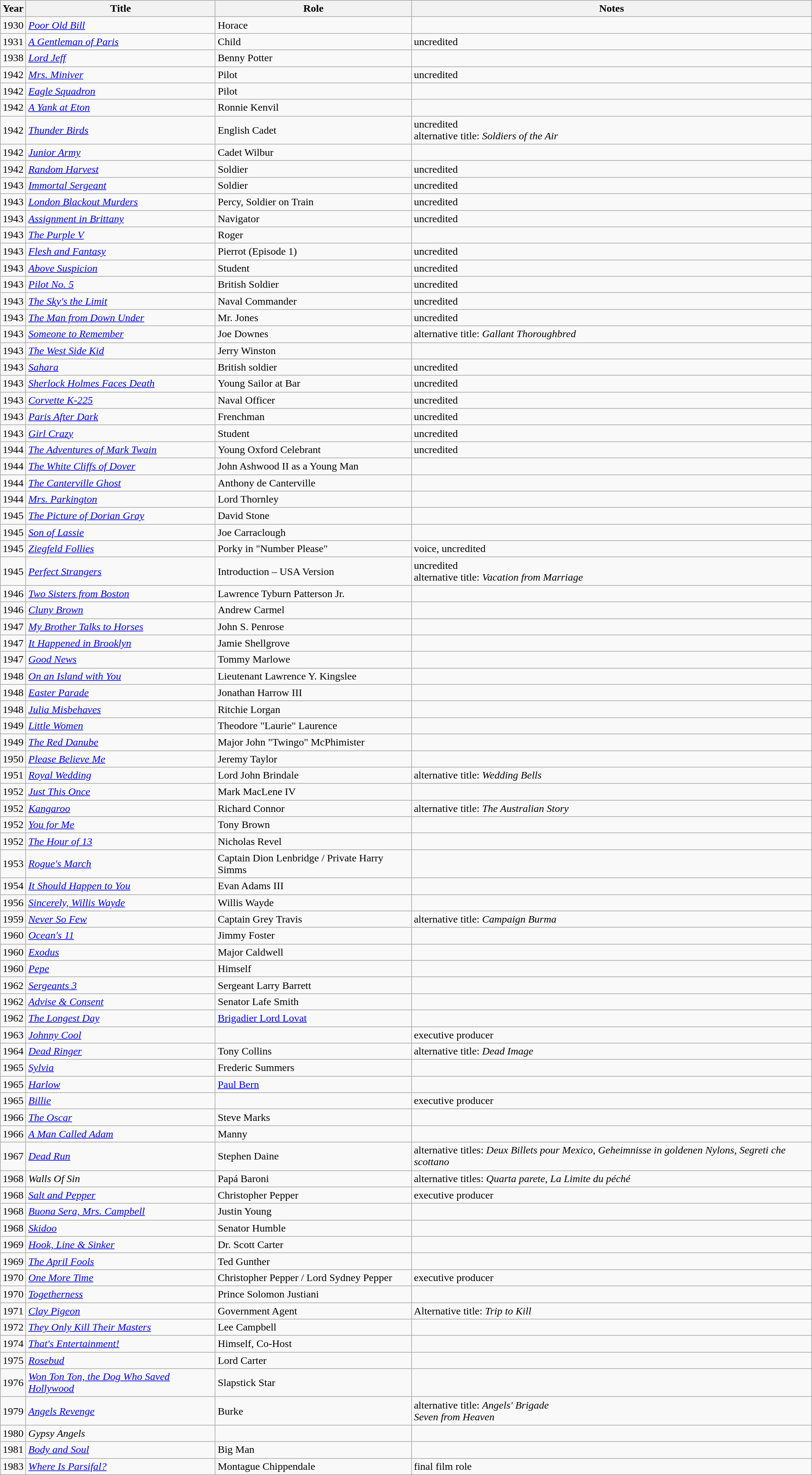<table class="wikitable sortable">
<tr>
<th>Year</th>
<th>Title</th>
<th>Role</th>
<th class="unsortable">Notes</th>
</tr>
<tr>
<td>1930</td>
<td><em><a href='#'>Poor Old Bill</a></em></td>
<td>Horace</td>
<td></td>
</tr>
<tr>
<td>1931</td>
<td><em><a href='#'>A Gentleman of Paris</a></em></td>
<td>Child</td>
<td>uncredited</td>
</tr>
<tr>
<td>1938</td>
<td><em><a href='#'>Lord Jeff</a></em></td>
<td>Benny Potter</td>
<td></td>
</tr>
<tr>
<td>1942</td>
<td><em><a href='#'>Mrs. Miniver</a></em></td>
<td>Pilot</td>
<td>uncredited</td>
</tr>
<tr>
<td>1942</td>
<td><em><a href='#'>Eagle Squadron</a></em></td>
<td>Pilot</td>
<td></td>
</tr>
<tr>
<td>1942</td>
<td><em><a href='#'>A Yank at Eton</a></em></td>
<td>Ronnie Kenvil</td>
<td></td>
</tr>
<tr>
<td>1942</td>
<td><em><a href='#'>Thunder Birds</a></em></td>
<td>English Cadet</td>
<td>uncredited<br>alternative title: <em>Soldiers of the Air</em></td>
</tr>
<tr>
<td>1942</td>
<td><em><a href='#'>Junior Army</a></em></td>
<td>Cadet Wilbur</td>
<td></td>
</tr>
<tr>
<td>1942</td>
<td><em><a href='#'>Random Harvest</a></em></td>
<td>Soldier</td>
<td>uncredited</td>
</tr>
<tr>
<td>1943</td>
<td><em><a href='#'>Immortal Sergeant</a></em></td>
<td>Soldier</td>
<td>uncredited</td>
</tr>
<tr>
<td>1943</td>
<td><em><a href='#'>London Blackout Murders</a></em></td>
<td>Percy, Soldier on Train</td>
<td>uncredited</td>
</tr>
<tr>
<td>1943</td>
<td><em><a href='#'>Assignment in Brittany</a></em></td>
<td>Navigator</td>
<td>uncredited</td>
</tr>
<tr>
<td>1943</td>
<td><em><a href='#'>The Purple V</a></em></td>
<td>Roger</td>
<td></td>
</tr>
<tr>
<td>1943</td>
<td><em><a href='#'>Flesh and Fantasy</a></em></td>
<td>Pierrot (Episode 1)</td>
<td>uncredited</td>
</tr>
<tr>
<td>1943</td>
<td><em><a href='#'>Above Suspicion</a></em></td>
<td>Student</td>
<td>uncredited</td>
</tr>
<tr>
<td>1943</td>
<td><em><a href='#'>Pilot No. 5</a></em></td>
<td>British Soldier</td>
<td>uncredited</td>
</tr>
<tr>
<td>1943</td>
<td><em><a href='#'>The Sky's the Limit</a></em></td>
<td>Naval Commander</td>
<td>uncredited</td>
</tr>
<tr>
<td>1943</td>
<td><em><a href='#'>The Man from Down Under</a></em></td>
<td>Mr. Jones</td>
<td>uncredited</td>
</tr>
<tr>
<td>1943</td>
<td><em><a href='#'>Someone to Remember</a></em></td>
<td>Joe Downes</td>
<td>alternative title: <em>Gallant Thoroughbred</em></td>
</tr>
<tr>
<td>1943</td>
<td><em><a href='#'>The West Side Kid</a></em></td>
<td>Jerry Winston</td>
<td></td>
</tr>
<tr>
<td>1943</td>
<td><em><a href='#'>Sahara</a></em></td>
<td>British soldier</td>
<td>uncredited</td>
</tr>
<tr>
<td>1943</td>
<td><em><a href='#'>Sherlock Holmes Faces Death</a></em></td>
<td>Young Sailor at Bar</td>
<td>uncredited</td>
</tr>
<tr>
<td>1943</td>
<td><em><a href='#'>Corvette K-225</a></em></td>
<td>Naval Officer</td>
<td>uncredited</td>
</tr>
<tr>
<td>1943</td>
<td><em><a href='#'>Paris After Dark</a></em></td>
<td>Frenchman</td>
<td>uncredited</td>
</tr>
<tr>
<td>1943</td>
<td><em><a href='#'>Girl Crazy</a></em></td>
<td>Student</td>
<td>uncredited</td>
</tr>
<tr>
<td>1944</td>
<td><em><a href='#'>The Adventures of Mark Twain</a></em></td>
<td>Young Oxford Celebrant</td>
<td>uncredited</td>
</tr>
<tr>
<td>1944</td>
<td><em><a href='#'>The White Cliffs of Dover</a></em></td>
<td>John Ashwood II as a Young Man</td>
<td></td>
</tr>
<tr>
<td>1944</td>
<td><em><a href='#'>The Canterville Ghost</a></em></td>
<td>Anthony de Canterville</td>
<td></td>
</tr>
<tr>
<td>1944</td>
<td><em><a href='#'>Mrs. Parkington</a></em></td>
<td>Lord Thornley</td>
<td></td>
</tr>
<tr>
<td>1945</td>
<td><em><a href='#'>The Picture of Dorian Gray</a></em></td>
<td>David Stone</td>
<td></td>
</tr>
<tr>
<td>1945</td>
<td><em><a href='#'>Son of Lassie</a></em></td>
<td>Joe Carraclough</td>
<td></td>
</tr>
<tr>
<td>1945</td>
<td><em><a href='#'>Ziegfeld Follies</a></em></td>
<td>Porky in "Number Please"</td>
<td>voice, uncredited</td>
</tr>
<tr>
<td>1945</td>
<td><em><a href='#'>Perfect Strangers</a></em></td>
<td>Introduction – USA Version</td>
<td>uncredited<br>alternative title: <em>Vacation from Marriage</em></td>
</tr>
<tr>
<td>1946</td>
<td><em><a href='#'>Two Sisters from Boston</a></em></td>
<td>Lawrence Tyburn Patterson Jr.</td>
<td></td>
</tr>
<tr>
<td>1946</td>
<td><em><a href='#'>Cluny Brown</a></em></td>
<td>Andrew Carmel</td>
<td></td>
</tr>
<tr>
<td>1947</td>
<td><em><a href='#'>My Brother Talks to Horses</a></em></td>
<td>John S. Penrose</td>
<td></td>
</tr>
<tr>
<td>1947</td>
<td><em><a href='#'>It Happened in Brooklyn</a></em></td>
<td>Jamie Shellgrove</td>
<td></td>
</tr>
<tr>
<td>1947</td>
<td><em><a href='#'>Good News</a></em></td>
<td>Tommy Marlowe</td>
<td></td>
</tr>
<tr>
<td>1948</td>
<td><em><a href='#'>On an Island with You</a></em></td>
<td>Lieutenant Lawrence Y. Kingslee</td>
<td></td>
</tr>
<tr>
<td>1948</td>
<td><em><a href='#'>Easter Parade</a></em></td>
<td>Jonathan Harrow III</td>
<td></td>
</tr>
<tr>
<td>1948</td>
<td><em><a href='#'>Julia Misbehaves</a></em></td>
<td>Ritchie Lorgan</td>
<td></td>
</tr>
<tr>
<td>1949</td>
<td><em><a href='#'>Little Women</a></em></td>
<td>Theodore "Laurie" Laurence</td>
<td></td>
</tr>
<tr>
<td>1949</td>
<td><em><a href='#'>The Red Danube</a></em></td>
<td>Major John "Twingo" McPhimister</td>
<td></td>
</tr>
<tr>
<td>1950</td>
<td><em><a href='#'>Please Believe Me</a></em></td>
<td>Jeremy Taylor</td>
<td></td>
</tr>
<tr>
<td>1951</td>
<td><em><a href='#'>Royal Wedding</a></em></td>
<td>Lord John Brindale</td>
<td>alternative title: <em>Wedding Bells</em></td>
</tr>
<tr>
<td>1952</td>
<td><em><a href='#'>Just This Once</a></em></td>
<td>Mark MacLene IV</td>
<td></td>
</tr>
<tr>
<td>1952</td>
<td><em><a href='#'>Kangaroo</a></em></td>
<td>Richard Connor</td>
<td>alternative title: <em>The Australian Story</em></td>
</tr>
<tr>
<td>1952</td>
<td><em><a href='#'>You for Me</a></em></td>
<td>Tony Brown</td>
<td></td>
</tr>
<tr>
<td>1952</td>
<td><em><a href='#'>The Hour of 13</a></em></td>
<td>Nicholas Revel</td>
<td></td>
</tr>
<tr>
<td>1953</td>
<td><em><a href='#'>Rogue's March</a></em></td>
<td>Captain Dion Lenbridge / Private Harry Simms</td>
<td></td>
</tr>
<tr>
<td>1954</td>
<td><em><a href='#'>It Should Happen to You</a></em></td>
<td>Evan Adams III</td>
<td></td>
</tr>
<tr>
<td>1956</td>
<td><em><a href='#'>Sincerely, Willis Wayde</a></em></td>
<td>Willis Wayde</td>
<td></td>
</tr>
<tr>
<td>1959</td>
<td><em><a href='#'>Never So Few</a></em></td>
<td>Captain Grey Travis</td>
<td>alternative title: <em>Campaign Burma</em></td>
</tr>
<tr>
<td>1960</td>
<td><em><a href='#'>Ocean's 11</a></em></td>
<td>Jimmy Foster</td>
<td></td>
</tr>
<tr>
<td>1960</td>
<td><em><a href='#'>Exodus</a></em></td>
<td>Major Caldwell</td>
<td></td>
</tr>
<tr>
<td>1960</td>
<td><em><a href='#'>Pepe</a></em></td>
<td>Himself</td>
<td></td>
</tr>
<tr>
<td>1962</td>
<td><em><a href='#'>Sergeants 3</a></em></td>
<td>Sergeant Larry Barrett</td>
<td></td>
</tr>
<tr>
<td>1962</td>
<td><em><a href='#'>Advise & Consent</a></em></td>
<td>Senator Lafe Smith</td>
<td></td>
</tr>
<tr>
<td>1962</td>
<td><em><a href='#'>The Longest Day</a></em></td>
<td><a href='#'>Brigadier Lord Lovat</a></td>
<td></td>
</tr>
<tr>
<td>1963</td>
<td><em><a href='#'>Johnny Cool</a></em></td>
<td></td>
<td>executive producer</td>
</tr>
<tr>
<td>1964</td>
<td><em><a href='#'>Dead Ringer</a></em></td>
<td>Tony Collins</td>
<td>alternative title: <em>Dead Image</em></td>
</tr>
<tr>
<td>1965</td>
<td><em><a href='#'>Sylvia</a></em></td>
<td>Frederic Summers</td>
<td></td>
</tr>
<tr>
<td>1965</td>
<td><em><a href='#'>Harlow</a></em></td>
<td><a href='#'>Paul Bern</a></td>
<td></td>
</tr>
<tr>
<td>1965</td>
<td><em><a href='#'>Billie</a></em></td>
<td></td>
<td>executive producer</td>
</tr>
<tr>
<td>1966</td>
<td><em><a href='#'>The Oscar</a></em></td>
<td>Steve Marks</td>
<td></td>
</tr>
<tr>
<td>1966</td>
<td><em><a href='#'>A Man Called Adam</a></em></td>
<td>Manny</td>
<td></td>
</tr>
<tr>
<td>1967</td>
<td><em><a href='#'>Dead Run</a></em></td>
<td>Stephen Daine</td>
<td>alternative titles: <em>Deux Billets pour Mexico</em>, <em>Geheimnisse in goldenen Nylons</em>, <em>Segreti che scottano</em></td>
</tr>
<tr>
<td>1968</td>
<td><em>Walls Of Sin</em></td>
<td>Papá Baroni</td>
<td>alternative titles: <em>Quarta parete</em>, <em>La Limite du péché</em></td>
</tr>
<tr>
<td>1968</td>
<td><em><a href='#'>Salt and Pepper</a></em></td>
<td>Christopher Pepper</td>
<td>executive producer</td>
</tr>
<tr>
<td>1968</td>
<td><em><a href='#'>Buona Sera, Mrs. Campbell</a></em></td>
<td>Justin Young</td>
<td></td>
</tr>
<tr>
<td>1968</td>
<td><em><a href='#'>Skidoo</a></em></td>
<td>Senator Humble</td>
<td></td>
</tr>
<tr>
<td>1969</td>
<td><em><a href='#'>Hook, Line & Sinker</a></em></td>
<td>Dr. Scott Carter</td>
<td></td>
</tr>
<tr>
<td>1969</td>
<td><em><a href='#'>The April Fools</a></em></td>
<td>Ted Gunther</td>
<td></td>
</tr>
<tr>
<td>1970</td>
<td><em><a href='#'>One More Time</a></em></td>
<td>Christopher Pepper / Lord Sydney Pepper</td>
<td>executive producer</td>
</tr>
<tr>
<td>1970</td>
<td><em><a href='#'>Togetherness</a></em></td>
<td>Prince Solomon Justiani</td>
<td></td>
</tr>
<tr>
<td>1971</td>
<td><em><a href='#'>Clay Pigeon</a></em></td>
<td>Government Agent</td>
<td>Alternative title: <em>Trip to Kill</em></td>
</tr>
<tr>
<td>1972</td>
<td><em><a href='#'>They Only Kill Their Masters</a></em></td>
<td>Lee Campbell</td>
<td></td>
</tr>
<tr>
<td>1974</td>
<td><em><a href='#'>That's Entertainment!</a></em></td>
<td>Himself, Co-Host</td>
<td></td>
</tr>
<tr>
<td>1975</td>
<td><em><a href='#'>Rosebud</a></em></td>
<td>Lord Carter</td>
<td></td>
</tr>
<tr>
<td>1976</td>
<td><em><a href='#'>Won Ton Ton, the Dog Who Saved Hollywood</a></em></td>
<td>Slapstick Star</td>
<td></td>
</tr>
<tr>
<td>1979</td>
<td><em><a href='#'>Angels Revenge</a></em></td>
<td>Burke</td>
<td>alternative title: <em>Angels' Brigade</em><br><em>Seven from Heaven</em></td>
</tr>
<tr>
<td>1980</td>
<td><em>Gypsy Angels</em></td>
<td></td>
<td></td>
</tr>
<tr>
<td>1981</td>
<td><em><a href='#'>Body and Soul</a></em></td>
<td>Big Man</td>
<td></td>
</tr>
<tr>
<td>1983</td>
<td><em><a href='#'>Where Is Parsifal?</a></em></td>
<td>Montague Chippendale</td>
<td>final film role</td>
</tr>
</table>
